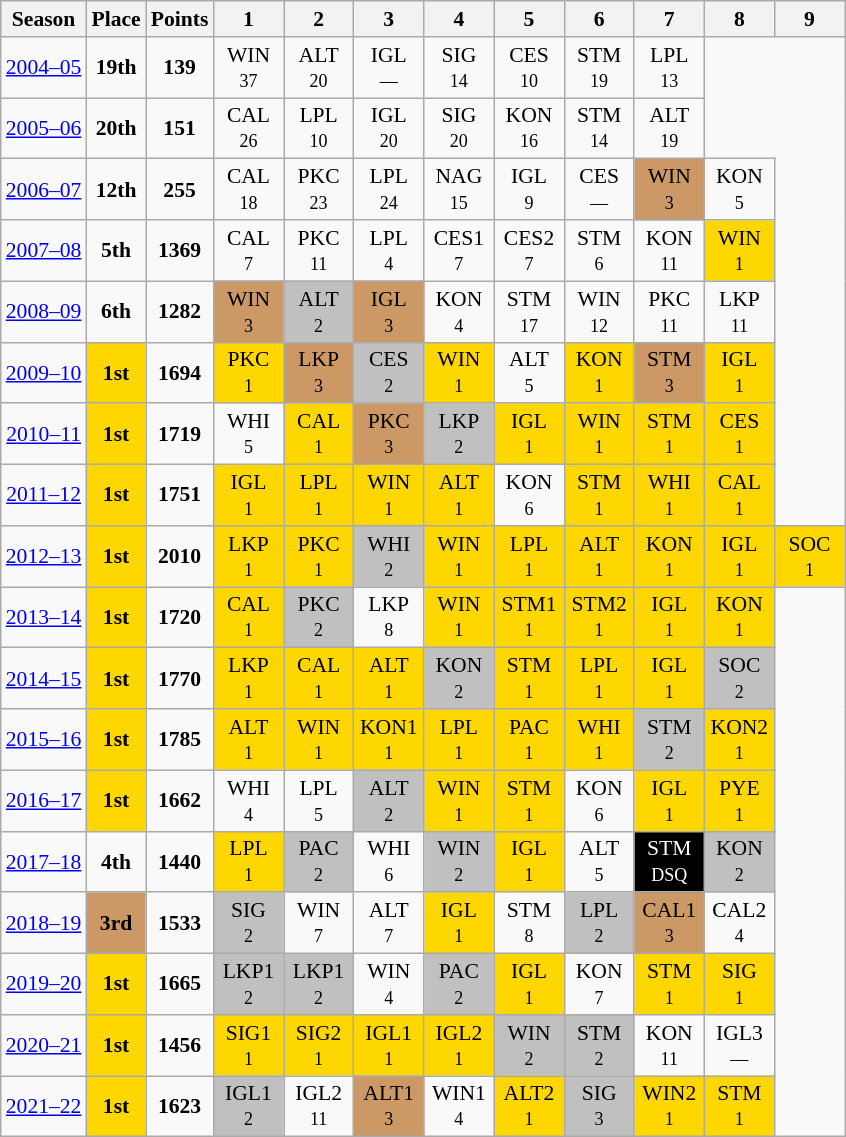<table class="wikitable" border="1" style="text-align:center; font-size:90%;">
<tr>
<th>Season</th>
<th>Place</th>
<th>Points</th>
<th width=40px>1</th>
<th width=40px>2</th>
<th width=40px>3</th>
<th width=40px>4</th>
<th width=40px>5</th>
<th width=40px>6</th>
<th width=40px>7</th>
<th width=40px>8</th>
<th width=40px>9</th>
</tr>
<tr>
<td><a href='#'>2004–05</a></td>
<td><strong>19th</strong></td>
<td><strong>139</strong></td>
<td>WIN<br><small>37</small></td>
<td>ALT<br><small>20</small></td>
<td>IGL<br><small>—</small></td>
<td>SIG<br><small>14</small></td>
<td>CES<br><small>10</small></td>
<td>STM<br><small>19</small></td>
<td>LPL<br><small>13</small></td>
</tr>
<tr>
<td><a href='#'>2005–06</a></td>
<td><strong>20th</strong></td>
<td><strong>151</strong></td>
<td>CAL<br><small>26</small></td>
<td>LPL<br><small>10</small></td>
<td>IGL<br><small>20</small></td>
<td>SIG<br><small>20</small></td>
<td>KON<br><small>16</small></td>
<td>STM<br><small>14</small></td>
<td>ALT<br><small>19</small></td>
</tr>
<tr>
<td><a href='#'>2006–07</a></td>
<td><strong>12th</strong></td>
<td><strong>255</strong></td>
<td>CAL<br><small>18</small></td>
<td>PKC<br><small>23</small></td>
<td>LPL<br><small>24</small></td>
<td>NAG<br><small>15</small></td>
<td>IGL<br><small>9</small></td>
<td>CES<br><small>—</small></td>
<td style="background:#c96;">WIN<br><small>3</small></td>
<td>KON<br><small>5</small></td>
</tr>
<tr>
<td><a href='#'>2007–08</a></td>
<td><strong>5th</strong></td>
<td><strong>1369</strong></td>
<td>CAL<br><small>7</small></td>
<td>PKC<br><small>11</small></td>
<td>LPL<br><small>4</small></td>
<td>CES1<br><small>7</small></td>
<td>CES2<br><small>7</small></td>
<td>STM<br><small>6</small></td>
<td>KON<br><small>11</small></td>
<td style="background:gold;">WIN<br><small>1</small></td>
</tr>
<tr>
<td><a href='#'>2008–09</a></td>
<td><strong>6th</strong></td>
<td><strong>1282</strong></td>
<td style="background:#c96;">WIN<br><small>3</small></td>
<td style="background:silver;">ALT<br><small>2</small></td>
<td style="background:#c96;">IGL<br><small>3</small></td>
<td>KON<br><small>4</small></td>
<td>STM<br><small>17</small></td>
<td>WIN<br><small>12</small></td>
<td>PKC<br><small>11</small></td>
<td>LKP<br><small>11</small></td>
</tr>
<tr>
<td><a href='#'>2009–10</a></td>
<td style="background:gold;"><strong>1st</strong></td>
<td><strong>1694</strong></td>
<td style="background:gold;">PKC<br><small>1</small></td>
<td style="background:#c96;">LKP<br><small>3</small></td>
<td style="background:silver;">CES<br><small>2</small></td>
<td style="background:gold;">WIN<br><small>1</small></td>
<td>ALT<br><small>5</small></td>
<td style="background:gold;">KON<br><small>1</small></td>
<td style="background:#c96;">STM<br><small>3</small></td>
<td style="background:gold;">IGL<br><small>1</small></td>
</tr>
<tr>
<td><a href='#'>2010–11</a></td>
<td style="background:gold;"><strong>1st</strong></td>
<td><strong>1719</strong></td>
<td>WHI<br><small>5</small></td>
<td style="background:gold;">CAL<br><small>1</small></td>
<td style="background:#c96;">PKC<br><small>3</small></td>
<td style="background:silver;">LKP<br><small>2</small></td>
<td style="background:gold;">IGL<br><small>1</small></td>
<td style="background:gold;">WIN<br><small>1</small></td>
<td style="background:gold;">STM<br><small>1</small></td>
<td style="background:gold;">CES<br><small>1</small></td>
</tr>
<tr>
<td><a href='#'>2011–12</a></td>
<td style="background:gold;"><strong>1st</strong></td>
<td><strong>1751</strong></td>
<td style="background:gold;">IGL<br><small>1</small></td>
<td style="background:gold;">LPL<br><small>1</small></td>
<td style="background:gold;">WIN<br><small>1</small></td>
<td style="background:gold;">ALT<br><small>1</small></td>
<td>KON<br><small>6</small></td>
<td style="background:gold;">STM<br><small>1</small></td>
<td style="background:gold;">WHI<br><small>1</small></td>
<td style="background:gold;">CAL<br><small>1</small></td>
</tr>
<tr>
<td><a href='#'>2012–13</a></td>
<td style="background:gold;"><strong>1st</strong></td>
<td><strong>2010</strong></td>
<td style="background:gold;">LKP<br><small>1</small></td>
<td style="background:gold;">PKC<br><small>1</small></td>
<td style="background:silver;">WHI<br><small>2</small></td>
<td style="background:gold;">WIN<br><small>1</small></td>
<td style="background:gold;">LPL<br><small>1</small></td>
<td style="background:gold;">ALT<br><small>1</small></td>
<td style="background:gold;">KON<br><small>1</small></td>
<td style="background:gold;">IGL<br><small>1</small></td>
<td style="background:gold;">SOC<br><small>1</small></td>
</tr>
<tr>
<td><a href='#'>2013–14</a></td>
<td style="background:gold;"><strong>1st</strong></td>
<td><strong>1720</strong></td>
<td style="background:gold;">CAL<br><small>1</small></td>
<td style="background:silver;">PKC<br><small>2</small></td>
<td>LKP<br><small>8</small></td>
<td style="background:gold;">WIN<br><small>1</small></td>
<td style="background:gold;">STM1<br><small>1</small></td>
<td style="background:gold;">STM2<br><small>1</small></td>
<td style="background:gold;">IGL<br><small>1</small></td>
<td style="background:gold;">KON<br><small>1</small></td>
</tr>
<tr>
<td><a href='#'>2014–15</a></td>
<td style="background:gold;"><strong>1st</strong></td>
<td><strong>1770</strong></td>
<td style="background:gold;">LKP<br><small>1</small></td>
<td style="background:gold;">CAL<br><small>1</small></td>
<td style="background:gold;">ALT<br><small>1</small></td>
<td style="background:silver;">KON<br><small>2</small></td>
<td style="background:gold;">STM<br><small>1</small></td>
<td style="background:gold;">LPL<br><small>1</small></td>
<td style="background:gold;">IGL<br><small>1</small></td>
<td style="background:silver;">SOC<br><small>2</small></td>
</tr>
<tr>
<td><a href='#'>2015–16</a></td>
<td style="background:gold;"><strong>1st</strong></td>
<td><strong>1785</strong></td>
<td style="background:gold;">ALT<br><small>1</small></td>
<td style="background:gold;">WIN<br><small>1</small></td>
<td style="background:gold;">KON1<br><small>1</small></td>
<td style="background:gold;">LPL<br><small>1</small></td>
<td style="background:gold;">PAC<br><small>1</small></td>
<td style="background:gold;">WHI<br><small>1</small></td>
<td style="background:silver;">STM<br><small>2</small></td>
<td style="background:gold;">KON2<br><small>1</small></td>
</tr>
<tr>
<td><a href='#'>2016–17</a></td>
<td style="background:gold;"><strong>1st</strong></td>
<td><strong>1662</strong></td>
<td>WHI<br><small>4</small></td>
<td>LPL<br><small>5</small></td>
<td style="background:silver;">ALT<br><small>2</small></td>
<td style="background:gold;">WIN<br><small>1</small></td>
<td style="background:gold;">STM<br><small>1</small></td>
<td>KON<br><small>6</small></td>
<td style="background:gold;">IGL<br><small>1</small></td>
<td style="background:gold;">PYE<br><small>1</small></td>
</tr>
<tr>
<td><a href='#'>2017–18</a></td>
<td><strong>4th</strong></td>
<td><strong>1440</strong></td>
<td style="background:gold;">LPL<br><small>1</small></td>
<td style="background:silver;">PAC<br><small>2</small></td>
<td>WHI<br><small>6</small></td>
<td style="background:silver;">WIN<br><small>2</small></td>
<td style="background:gold;">IGL<br><small>1</small></td>
<td>ALT<br><small>5</small></td>
<td style="background:#000000; color:#FFFFFF">STM<br><small>DSQ</small></td>
<td style="background:silver;">KON<br><small>2</small></td>
</tr>
<tr>
<td><a href='#'>2018–19</a></td>
<td style="background:#c96;"><strong>3rd</strong></td>
<td><strong>1533</strong></td>
<td style="background:silver;">SIG<br><small>2</small></td>
<td>WIN<br><small>7</small></td>
<td>ALT<br><small>7</small></td>
<td style="background:gold;">IGL<br><small>1</small></td>
<td>STM<br><small>8</small></td>
<td style="background:silver;">LPL<br><small>2</small></td>
<td style="background:#c96;">CAL1<br><small>3</small></td>
<td>CAL2<br><small>4</small></td>
</tr>
<tr>
<td><a href='#'>2019–20</a></td>
<td style="background:gold;"><strong>1st</strong></td>
<td><strong>1665</strong></td>
<td style="background:silver;">LKP1<br><small>2</small></td>
<td style="background:silver;">LKP1<br><small>2</small></td>
<td>WIN<br><small>4</small></td>
<td style="background:silver;">PAC<br><small>2</small></td>
<td style="background:gold;">IGL<br><small>1</small></td>
<td>KON<br><small>7</small></td>
<td style="background:gold;">STM<br><small>1</small></td>
<td style="background:gold;">SIG<br><small>1</small></td>
</tr>
<tr>
<td><a href='#'>2020–21</a></td>
<td style="background:gold;"><strong>1st</strong></td>
<td><strong>1456</strong></td>
<td style="background:gold;">SIG1<br><small>1</small></td>
<td style="background:gold;">SIG2<br><small>1</small></td>
<td style="background:gold;">IGL1<br><small>1</small></td>
<td style="background:gold;">IGL2<br><small>1</small></td>
<td style="background:silver;">WIN<br><small>2</small></td>
<td style="background:silver;">STM<br><small>2</small></td>
<td>KON<br><small>11</small></td>
<td>IGL3<br><small>—</small></td>
</tr>
<tr>
<td><a href='#'>2021–22</a></td>
<td style="background:gold;"><strong>1st</strong></td>
<td><strong>1623</strong></td>
<td style="background:silver;">IGL1<br><small>2</small></td>
<td>IGL2<br><small>11</small></td>
<td style="background:#c96;">ALT1<br><small>3</small></td>
<td>WIN1<br><small>4</small></td>
<td style="background:gold;">ALT2<br><small>1</small></td>
<td style="background:silver;">SIG<br><small>3</small></td>
<td style="background:gold;">WIN2<br><small>1</small></td>
<td style="background:gold;">STM<br><small>1</small></td>
</tr>
</table>
